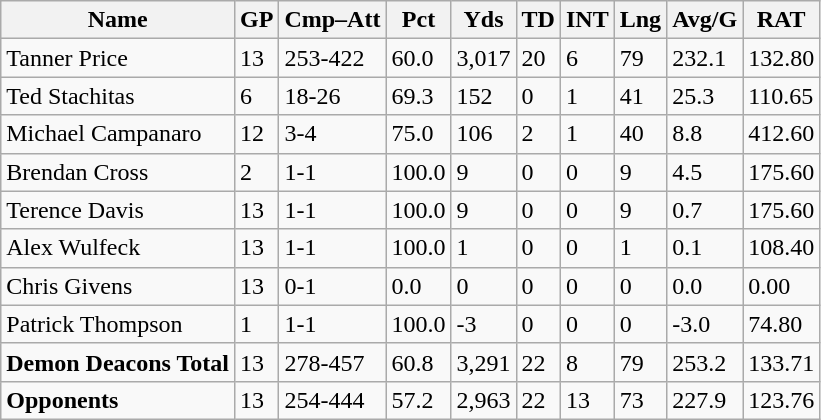<table class="wikitable" style="white-space:nowrap;">
<tr>
<th>Name</th>
<th>GP</th>
<th>Cmp–Att</th>
<th>Pct</th>
<th>Yds</th>
<th>TD</th>
<th>INT</th>
<th>Lng</th>
<th>Avg/G</th>
<th>RAT</th>
</tr>
<tr>
<td>Tanner Price</td>
<td>13</td>
<td>253-422</td>
<td>60.0</td>
<td>3,017</td>
<td>20</td>
<td>6</td>
<td>79</td>
<td>232.1</td>
<td>132.80</td>
</tr>
<tr>
<td>Ted Stachitas</td>
<td>6</td>
<td>18-26</td>
<td>69.3</td>
<td>152</td>
<td>0</td>
<td>1</td>
<td>41</td>
<td>25.3</td>
<td>110.65</td>
</tr>
<tr>
<td>Michael Campanaro</td>
<td>12</td>
<td>3-4</td>
<td>75.0</td>
<td>106</td>
<td>2</td>
<td>1</td>
<td>40</td>
<td>8.8</td>
<td>412.60</td>
</tr>
<tr>
<td>Brendan Cross</td>
<td>2</td>
<td>1-1</td>
<td>100.0</td>
<td>9</td>
<td>0</td>
<td>0</td>
<td>9</td>
<td>4.5</td>
<td>175.60</td>
</tr>
<tr>
<td>Terence Davis</td>
<td>13</td>
<td>1-1</td>
<td>100.0</td>
<td>9</td>
<td>0</td>
<td>0</td>
<td>9</td>
<td>0.7</td>
<td>175.60</td>
</tr>
<tr>
<td>Alex Wulfeck</td>
<td>13</td>
<td>1-1</td>
<td>100.0</td>
<td>1</td>
<td>0</td>
<td>0</td>
<td>1</td>
<td>0.1</td>
<td>108.40</td>
</tr>
<tr>
<td>Chris Givens</td>
<td>13</td>
<td>0-1</td>
<td>0.0</td>
<td>0</td>
<td>0</td>
<td>0</td>
<td>0</td>
<td>0.0</td>
<td>0.00</td>
</tr>
<tr>
<td>Patrick Thompson</td>
<td>1</td>
<td>1-1</td>
<td>100.0</td>
<td>-3</td>
<td>0</td>
<td>0</td>
<td>0</td>
<td>-3.0</td>
<td>74.80</td>
</tr>
<tr>
<td><strong>Demon Deacons Total</strong></td>
<td>13</td>
<td>278-457</td>
<td>60.8</td>
<td>3,291</td>
<td>22</td>
<td>8</td>
<td>79</td>
<td>253.2</td>
<td>133.71</td>
</tr>
<tr>
<td><strong>Opponents</strong></td>
<td>13</td>
<td>254-444</td>
<td>57.2</td>
<td>2,963</td>
<td>22</td>
<td>13</td>
<td>73</td>
<td>227.9</td>
<td>123.76</td>
</tr>
</table>
